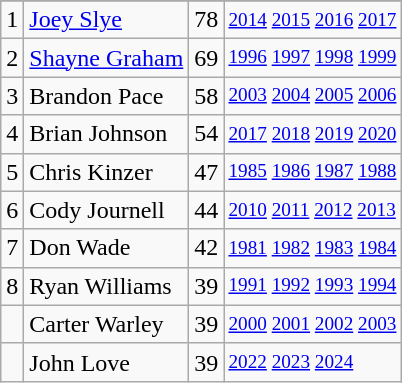<table class="wikitable">
<tr>
</tr>
<tr>
<td>1</td>
<td><a href='#'>Joey Slye</a></td>
<td>78</td>
<td style="font-size:80%;"><a href='#'>2014</a> <a href='#'>2015</a> <a href='#'>2016</a> <a href='#'>2017</a></td>
</tr>
<tr>
<td>2</td>
<td><a href='#'>Shayne Graham</a></td>
<td>69</td>
<td style="font-size:80%;"><a href='#'>1996</a> <a href='#'>1997</a> <a href='#'>1998</a> <a href='#'>1999</a></td>
</tr>
<tr>
<td>3</td>
<td>Brandon Pace</td>
<td>58</td>
<td style="font-size:80%;"><a href='#'>2003</a> <a href='#'>2004</a> <a href='#'>2005</a> <a href='#'>2006</a></td>
</tr>
<tr>
<td>4</td>
<td>Brian Johnson</td>
<td>54</td>
<td style="font-size:80%;"><a href='#'>2017</a> <a href='#'>2018</a> <a href='#'>2019</a> <a href='#'>2020</a></td>
</tr>
<tr>
<td>5</td>
<td>Chris Kinzer</td>
<td>47</td>
<td style="font-size:80%;"><a href='#'>1985</a> <a href='#'>1986</a> <a href='#'>1987</a> <a href='#'>1988</a></td>
</tr>
<tr>
<td>6</td>
<td>Cody Journell</td>
<td>44</td>
<td style="font-size:80%;"><a href='#'>2010</a> <a href='#'>2011</a> <a href='#'>2012</a> <a href='#'>2013</a></td>
</tr>
<tr>
<td>7</td>
<td>Don Wade</td>
<td>42</td>
<td style="font-size:80%;"><a href='#'>1981</a> <a href='#'>1982</a> <a href='#'>1983</a> <a href='#'>1984</a></td>
</tr>
<tr>
<td>8</td>
<td>Ryan Williams</td>
<td>39</td>
<td style="font-size:80%;"><a href='#'>1991</a> <a href='#'>1992</a> <a href='#'>1993</a> <a href='#'>1994</a></td>
</tr>
<tr>
<td></td>
<td>Carter Warley</td>
<td>39</td>
<td style="font-size:80%;"><a href='#'>2000</a> <a href='#'>2001</a> <a href='#'>2002</a> <a href='#'>2003</a></td>
</tr>
<tr>
<td></td>
<td>John Love</td>
<td>39</td>
<td style="font-size:80%;"><a href='#'>2022</a> <a href='#'>2023</a> <a href='#'>2024</a></td>
</tr>
</table>
